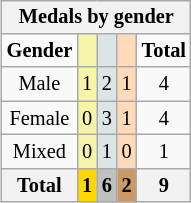<table class="wikitable" style="font-size:85%; float:right">
<tr style="background:#efefef;">
<th colspan=5>Medals by gender</th>
</tr>
<tr align=center>
<td><strong>Gender</strong></td>
<td style="background:#f7f6a8;"></td>
<td style="background:#dce5e5;"></td>
<td style="background:#ffdab9;"></td>
<td><strong>Total</strong></td>
</tr>
<tr align=center>
<td>Male</td>
<td style="background:#F7F6A8;">1</td>
<td style="background:#DCE5E5;">2</td>
<td style="background:#FFDAB9;">1</td>
<td>4</td>
</tr>
<tr align=center>
<td>Female</td>
<td style="background:#F7F6A8;">0</td>
<td style="background:#DCE5E5;">3</td>
<td style="background:#FFDAB9;">1</td>
<td>4</td>
</tr>
<tr align=center>
<td>Mixed</td>
<td style="background:#F7F6A8;">0</td>
<td style="background:#DCE5E5;">1</td>
<td style="background:#FFDAB9;">0</td>
<td>1</td>
</tr>
<tr align=center>
<th>Total</th>
<th style="background:gold;">1</th>
<th style="background:silver;">6</th>
<th style="background:#c96;">2</th>
<th>9</th>
</tr>
</table>
